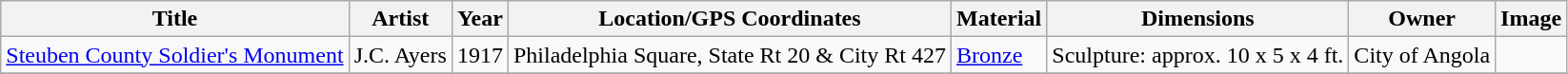<table class="wikitable sortable">
<tr>
<th>Title</th>
<th>Artist</th>
<th>Year</th>
<th>Location/GPS Coordinates</th>
<th>Material</th>
<th>Dimensions</th>
<th>Owner</th>
<th>Image</th>
</tr>
<tr>
<td><a href='#'>Steuben County Soldier's Monument</a></td>
<td>J.C. Ayers</td>
<td>1917</td>
<td>Philadelphia Square, State Rt 20 & City Rt 427</td>
<td><a href='#'>Bronze</a></td>
<td>Sculpture: approx. 10 x 5 x 4 ft.</td>
<td>City of Angola</td>
<td></td>
</tr>
<tr>
</tr>
</table>
